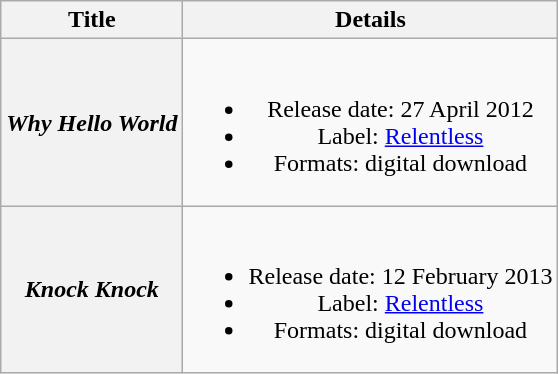<table class="wikitable plainrowheaders" style="text-align:center;">
<tr>
<th scope="col">Title</th>
<th scope="col">Details</th>
</tr>
<tr>
<th scope="row"><em>Why Hello World</em></th>
<td><br><ul><li>Release date: 27 April 2012</li><li>Label: <a href='#'>Relentless</a></li><li>Formats: digital download</li></ul></td>
</tr>
<tr>
<th scope="row"><em>Knock Knock</em></th>
<td><br><ul><li>Release date: 12 February 2013</li><li>Label: <a href='#'>Relentless</a></li><li>Formats: digital download</li></ul></td>
</tr>
</table>
